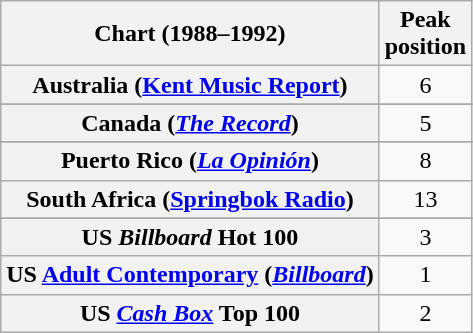<table class="wikitable sortable plainrowheaders" style="text-align:center">
<tr>
<th>Chart (1988–1992)</th>
<th>Peak<br>position</th>
</tr>
<tr>
<th scope="row">Australia (<a href='#'>Kent Music Report</a>)</th>
<td>6</td>
</tr>
<tr>
</tr>
<tr>
</tr>
<tr>
<th scope="row">Canada (<em><a href='#'>The Record</a></em>)</th>
<td>5</td>
</tr>
<tr>
</tr>
<tr>
</tr>
<tr>
</tr>
<tr>
</tr>
<tr>
</tr>
<tr>
</tr>
<tr>
</tr>
<tr>
</tr>
<tr>
<th scope="row">Puerto Rico (<em><a href='#'>La Opinión</a></em>)</th>
<td>8</td>
</tr>
<tr>
<th scope="row">South Africa (<a href='#'>Springbok Radio</a>)</th>
<td>13</td>
</tr>
<tr>
</tr>
<tr>
</tr>
<tr>
</tr>
<tr>
<th scope="row">US <em>Billboard</em> Hot 100</th>
<td>3</td>
</tr>
<tr>
<th scope="row">US <a href='#'>Adult Contemporary</a> (<em><a href='#'>Billboard</a></em>)</th>
<td>1</td>
</tr>
<tr>
<th scope="row">US <em><a href='#'>Cash Box</a></em> Top 100</th>
<td>2</td>
</tr>
</table>
